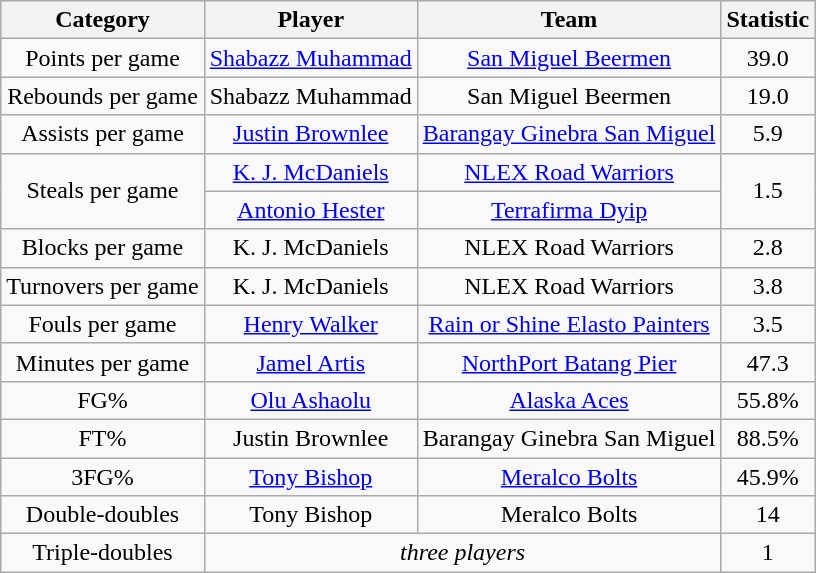<table class="wikitable" style="text-align:center">
<tr>
<th>Category</th>
<th>Player</th>
<th>Team</th>
<th>Statistic</th>
</tr>
<tr>
<td>Points per game</td>
<td><a href='#'>Shabazz Muhammad</a></td>
<td><a href='#'>San Miguel Beermen</a></td>
<td>39.0</td>
</tr>
<tr>
<td>Rebounds per game</td>
<td>Shabazz Muhammad</td>
<td>San Miguel Beermen</td>
<td>19.0</td>
</tr>
<tr>
<td>Assists per game</td>
<td><a href='#'>Justin Brownlee</a></td>
<td><a href='#'>Barangay Ginebra San Miguel</a></td>
<td>5.9</td>
</tr>
<tr>
<td rowspan=2>Steals per game</td>
<td><a href='#'>K. J. McDaniels</a></td>
<td><a href='#'>NLEX Road Warriors</a></td>
<td rowspan=2>1.5</td>
</tr>
<tr>
<td><a href='#'>Antonio Hester</a></td>
<td><a href='#'>Terrafirma Dyip</a></td>
</tr>
<tr>
<td>Blocks per game</td>
<td>K. J. McDaniels</td>
<td>NLEX Road Warriors</td>
<td>2.8</td>
</tr>
<tr>
<td>Turnovers per game</td>
<td>K. J. McDaniels</td>
<td>NLEX Road Warriors</td>
<td>3.8</td>
</tr>
<tr>
<td>Fouls per game</td>
<td><a href='#'>Henry Walker</a></td>
<td><a href='#'>Rain or Shine Elasto Painters</a></td>
<td>3.5</td>
</tr>
<tr>
<td>Minutes per game</td>
<td><a href='#'>Jamel Artis</a></td>
<td><a href='#'>NorthPort Batang Pier</a></td>
<td>47.3</td>
</tr>
<tr>
<td>FG%</td>
<td><a href='#'>Olu Ashaolu</a></td>
<td><a href='#'>Alaska Aces</a></td>
<td>55.8%</td>
</tr>
<tr>
<td>FT%</td>
<td>Justin Brownlee</td>
<td>Barangay Ginebra San Miguel</td>
<td>88.5%</td>
</tr>
<tr>
<td>3FG%</td>
<td><a href='#'>Tony Bishop</a></td>
<td><a href='#'>Meralco Bolts</a></td>
<td>45.9%</td>
</tr>
<tr>
<td>Double-doubles</td>
<td>Tony Bishop</td>
<td>Meralco Bolts</td>
<td>14</td>
</tr>
<tr>
<td>Triple-doubles</td>
<td colspan=2><em>three players</em></td>
<td>1</td>
</tr>
</table>
